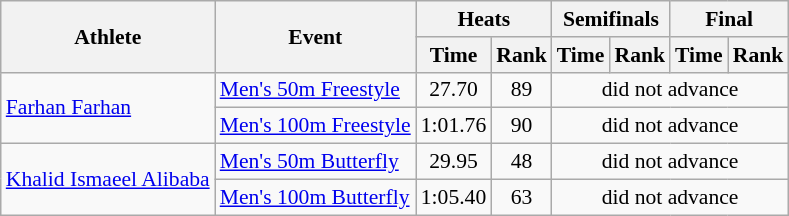<table class=wikitable style="font-size:90%">
<tr>
<th rowspan="2">Athlete</th>
<th rowspan="2">Event</th>
<th colspan="2">Heats</th>
<th colspan="2">Semifinals</th>
<th colspan="2">Final</th>
</tr>
<tr>
<th>Time</th>
<th>Rank</th>
<th>Time</th>
<th>Rank</th>
<th>Time</th>
<th>Rank</th>
</tr>
<tr>
<td rowspan="2"><a href='#'>Farhan Farhan</a></td>
<td><a href='#'>Men's 50m Freestyle</a></td>
<td align=center>27.70</td>
<td align=center>89</td>
<td align=center colspan=4>did not advance</td>
</tr>
<tr>
<td><a href='#'>Men's 100m Freestyle</a></td>
<td align=center>1:01.76</td>
<td align=center>90</td>
<td align=center colspan=4>did not advance</td>
</tr>
<tr>
<td rowspan="2"><a href='#'>Khalid Ismaeel Alibaba</a></td>
<td><a href='#'>Men's 50m Butterfly</a></td>
<td align=center>29.95</td>
<td align=center>48</td>
<td align=center colspan=4>did not advance</td>
</tr>
<tr>
<td><a href='#'>Men's 100m Butterfly</a></td>
<td align=center>1:05.40</td>
<td align=center>63</td>
<td align=center colspan=4>did not advance</td>
</tr>
</table>
